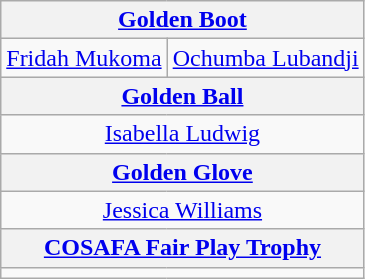<table class="wikitable" style="text-align:center">
<tr>
<th scope=col colspan=2><a href='#'>Golden Boot</a></th>
</tr>
<tr>
<td> <a href='#'>Fridah Mukoma</a></td>
<td> <a href='#'>Ochumba Lubandji</a></td>
</tr>
<tr>
<th colspan=2><a href='#'>Golden Ball</a></th>
</tr>
<tr>
<td colspan=2> <a href='#'>Isabella Ludwig</a></td>
</tr>
<tr>
<th colspan=2><a href='#'>Golden Glove</a></th>
</tr>
<tr>
<td colspan=2> <a href='#'>Jessica Williams</a></td>
</tr>
<tr>
<th colspan=2><a href='#'>COSAFA Fair Play Trophy</a></th>
</tr>
<tr>
<td colspan=2></td>
</tr>
</table>
